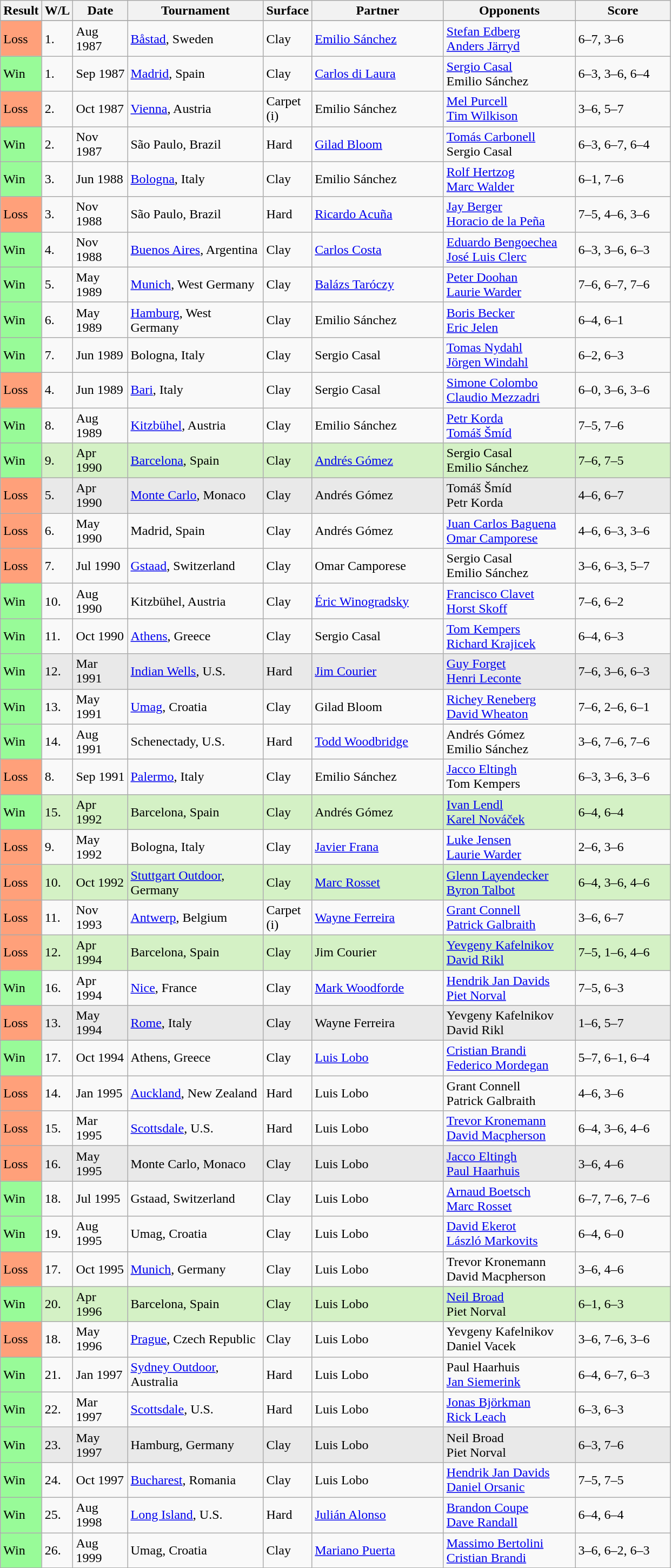<table class="sortable wikitable">
<tr>
<th style="width:40px">Result</th>
<th style="width:30px" class="unsortable">W/L</th>
<th style="width:60px">Date</th>
<th style="width:160px">Tournament</th>
<th style="width:50px">Surface</th>
<th style="width:155px">Partner</th>
<th style="width:155px">Opponents</th>
<th style="width:110px" class="unsortable">Score</th>
</tr>
<tr>
</tr>
<tr>
<td style="background:#ffa07a;">Loss</td>
<td>1.</td>
<td>Aug 1987</td>
<td><a href='#'>Båstad</a>, Sweden</td>
<td>Clay</td>
<td> <a href='#'>Emilio Sánchez</a></td>
<td> <a href='#'>Stefan Edberg</a> <br>  <a href='#'>Anders Järryd</a></td>
<td>6–7, 3–6</td>
</tr>
<tr>
<td style="background:#98fb98;">Win</td>
<td>1.</td>
<td>Sep 1987</td>
<td><a href='#'>Madrid</a>, Spain</td>
<td>Clay</td>
<td> <a href='#'>Carlos di Laura</a></td>
<td> <a href='#'>Sergio Casal</a> <br>  Emilio Sánchez</td>
<td>6–3, 3–6, 6–4</td>
</tr>
<tr>
<td style="background:#ffa07a;">Loss</td>
<td>2.</td>
<td>Oct 1987</td>
<td><a href='#'>Vienna</a>, Austria</td>
<td>Carpet (i)</td>
<td> Emilio Sánchez</td>
<td> <a href='#'>Mel Purcell</a> <br>  <a href='#'>Tim Wilkison</a></td>
<td>3–6, 5–7</td>
</tr>
<tr>
<td style="background:#98fb98;">Win</td>
<td>2.</td>
<td>Nov 1987</td>
<td>São Paulo, Brazil</td>
<td>Hard</td>
<td> <a href='#'>Gilad Bloom</a></td>
<td> <a href='#'>Tomás Carbonell</a> <br>  Sergio Casal</td>
<td>6–3, 6–7, 6–4</td>
</tr>
<tr>
<td style="background:#98fb98;">Win</td>
<td>3.</td>
<td>Jun 1988</td>
<td><a href='#'>Bologna</a>, Italy</td>
<td>Clay</td>
<td> Emilio Sánchez</td>
<td> <a href='#'>Rolf Hertzog</a> <br>  <a href='#'>Marc Walder</a></td>
<td>6–1, 7–6</td>
</tr>
<tr>
<td style="background:#ffa07a;">Loss</td>
<td>3.</td>
<td>Nov 1988</td>
<td>São Paulo, Brazil</td>
<td>Hard</td>
<td> <a href='#'>Ricardo Acuña</a></td>
<td> <a href='#'>Jay Berger</a> <br>  <a href='#'>Horacio de la Peña</a></td>
<td>7–5, 4–6, 3–6</td>
</tr>
<tr>
<td style="background:#98fb98;">Win</td>
<td>4.</td>
<td>Nov 1988</td>
<td><a href='#'>Buenos Aires</a>, Argentina</td>
<td>Clay</td>
<td> <a href='#'>Carlos Costa</a></td>
<td> <a href='#'>Eduardo Bengoechea</a> <br>  <a href='#'>José Luis Clerc</a></td>
<td>6–3, 3–6, 6–3</td>
</tr>
<tr>
<td style="background:#98fb98;">Win</td>
<td>5.</td>
<td>May 1989</td>
<td><a href='#'>Munich</a>, West Germany</td>
<td>Clay</td>
<td> <a href='#'>Balázs Taróczy</a></td>
<td> <a href='#'>Peter Doohan</a> <br>  <a href='#'>Laurie Warder</a></td>
<td>7–6, 6–7, 7–6</td>
</tr>
<tr>
<td style="background:#98fb98;">Win</td>
<td>6.</td>
<td>May 1989</td>
<td><a href='#'>Hamburg</a>, West Germany</td>
<td>Clay</td>
<td> Emilio Sánchez</td>
<td> <a href='#'>Boris Becker</a> <br>  <a href='#'>Eric Jelen</a></td>
<td>6–4, 6–1</td>
</tr>
<tr>
<td style="background:#98fb98;">Win</td>
<td>7.</td>
<td>Jun 1989</td>
<td>Bologna, Italy</td>
<td>Clay</td>
<td> Sergio Casal</td>
<td> <a href='#'>Tomas Nydahl</a> <br>  <a href='#'>Jörgen Windahl</a></td>
<td>6–2, 6–3</td>
</tr>
<tr>
<td style="background:#ffa07a;">Loss</td>
<td>4.</td>
<td>Jun 1989</td>
<td><a href='#'>Bari</a>, Italy</td>
<td>Clay</td>
<td> Sergio Casal</td>
<td> <a href='#'>Simone Colombo</a> <br>  <a href='#'>Claudio Mezzadri</a></td>
<td>6–0, 3–6, 3–6</td>
</tr>
<tr>
<td style="background:#98fb98;">Win</td>
<td>8.</td>
<td>Aug 1989</td>
<td><a href='#'>Kitzbühel</a>, Austria</td>
<td>Clay</td>
<td> Emilio Sánchez</td>
<td> <a href='#'>Petr Korda</a> <br>  <a href='#'>Tomáš Šmíd</a></td>
<td>7–5, 7–6</td>
</tr>
<tr bgcolor="#d4f1c5">
<td style="background:#98fb98;">Win</td>
<td>9.</td>
<td>Apr 1990</td>
<td><a href='#'>Barcelona</a>, Spain</td>
<td>Clay</td>
<td> <a href='#'>Andrés Gómez</a></td>
<td> Sergio Casal <br>  Emilio Sánchez</td>
<td>7–6, 7–5</td>
</tr>
<tr bgcolor="#e9e9e9">
<td style="background:#ffa07a;">Loss</td>
<td>5.</td>
<td>Apr 1990</td>
<td><a href='#'>Monte Carlo</a>, Monaco</td>
<td>Clay</td>
<td> Andrés Gómez</td>
<td> Tomáš Šmíd <br>  Petr Korda</td>
<td>4–6, 6–7</td>
</tr>
<tr>
<td style="background:#ffa07a;">Loss</td>
<td>6.</td>
<td>May 1990</td>
<td>Madrid, Spain</td>
<td>Clay</td>
<td> Andrés Gómez</td>
<td> <a href='#'>Juan Carlos Baguena</a> <br>  <a href='#'>Omar Camporese</a></td>
<td>4–6, 6–3, 3–6</td>
</tr>
<tr>
<td style="background:#ffa07a;">Loss</td>
<td>7.</td>
<td>Jul 1990</td>
<td><a href='#'>Gstaad</a>, Switzerland</td>
<td>Clay</td>
<td> Omar Camporese</td>
<td> Sergio Casal <br>  Emilio Sánchez</td>
<td>3–6, 6–3, 5–7</td>
</tr>
<tr>
<td style="background:#98fb98;">Win</td>
<td>10.</td>
<td>Aug 1990</td>
<td>Kitzbühel, Austria</td>
<td>Clay</td>
<td> <a href='#'>Éric Winogradsky</a></td>
<td> <a href='#'>Francisco Clavet</a> <br>  <a href='#'>Horst Skoff</a></td>
<td>7–6, 6–2</td>
</tr>
<tr>
<td style="background:#98fb98;">Win</td>
<td>11.</td>
<td>Oct 1990</td>
<td><a href='#'>Athens</a>, Greece</td>
<td>Clay</td>
<td> Sergio Casal</td>
<td> <a href='#'>Tom Kempers</a> <br>  <a href='#'>Richard Krajicek</a></td>
<td>6–4, 6–3</td>
</tr>
<tr bgcolor="#e9e9e9">
<td style="background:#98fb98;">Win</td>
<td>12.</td>
<td>Mar 1991</td>
<td><a href='#'>Indian Wells</a>, U.S.</td>
<td>Hard</td>
<td> <a href='#'>Jim Courier</a></td>
<td> <a href='#'>Guy Forget</a> <br>  <a href='#'>Henri Leconte</a></td>
<td>7–6, 3–6, 6–3</td>
</tr>
<tr>
<td style="background:#98fb98;">Win</td>
<td>13.</td>
<td>May 1991</td>
<td><a href='#'>Umag</a>, Croatia</td>
<td>Clay</td>
<td> Gilad Bloom</td>
<td> <a href='#'>Richey Reneberg</a> <br>  <a href='#'>David Wheaton</a></td>
<td>7–6, 2–6, 6–1</td>
</tr>
<tr>
<td style="background:#98fb98;">Win</td>
<td>14.</td>
<td>Aug 1991</td>
<td>Schenectady, U.S.</td>
<td>Hard</td>
<td> <a href='#'>Todd Woodbridge</a></td>
<td> Andrés Gómez <br>  Emilio Sánchez</td>
<td>3–6, 7–6, 7–6</td>
</tr>
<tr>
<td style="background:#ffa07a;">Loss</td>
<td>8.</td>
<td>Sep 1991</td>
<td><a href='#'>Palermo</a>, Italy</td>
<td>Clay</td>
<td> Emilio Sánchez</td>
<td> <a href='#'>Jacco Eltingh</a> <br>  Tom Kempers</td>
<td>6–3, 3–6, 3–6</td>
</tr>
<tr bgcolor="#d4f1c5">
<td style="background:#98fb98;">Win</td>
<td>15.</td>
<td>Apr 1992</td>
<td>Barcelona, Spain</td>
<td>Clay</td>
<td> Andrés Gómez</td>
<td> <a href='#'>Ivan Lendl</a> <br>  <a href='#'>Karel Nováček</a></td>
<td>6–4, 6–4</td>
</tr>
<tr>
<td style="background:#ffa07a;">Loss</td>
<td>9.</td>
<td>May 1992</td>
<td>Bologna, Italy</td>
<td>Clay</td>
<td> <a href='#'>Javier Frana</a></td>
<td> <a href='#'>Luke Jensen</a> <br>  <a href='#'>Laurie Warder</a></td>
<td>2–6, 3–6</td>
</tr>
<tr bgcolor="#d4f1c5">
<td style="background:#ffa07a;">Loss</td>
<td>10.</td>
<td>Oct 1992</td>
<td><a href='#'>Stuttgart Outdoor</a>, Germany</td>
<td>Clay</td>
<td> <a href='#'>Marc Rosset</a></td>
<td> <a href='#'>Glenn Layendecker</a> <br>  <a href='#'>Byron Talbot</a></td>
<td>6–4, 3–6, 4–6</td>
</tr>
<tr>
<td style="background:#ffa07a;">Loss</td>
<td>11.</td>
<td>Nov 1993</td>
<td><a href='#'>Antwerp</a>, Belgium</td>
<td>Carpet (i)</td>
<td> <a href='#'>Wayne Ferreira</a></td>
<td> <a href='#'>Grant Connell</a> <br>  <a href='#'>Patrick Galbraith</a></td>
<td>3–6, 6–7</td>
</tr>
<tr bgcolor="#d4f1c5">
<td style="background:#ffa07a;">Loss</td>
<td>12.</td>
<td>Apr 1994</td>
<td>Barcelona, Spain</td>
<td>Clay</td>
<td> Jim Courier</td>
<td> <a href='#'>Yevgeny Kafelnikov</a> <br>  <a href='#'>David Rikl</a></td>
<td>7–5, 1–6, 4–6</td>
</tr>
<tr>
<td style="background:#98fb98;">Win</td>
<td>16.</td>
<td>Apr 1994</td>
<td><a href='#'>Nice</a>, France</td>
<td>Clay</td>
<td> <a href='#'>Mark Woodforde</a></td>
<td> <a href='#'>Hendrik Jan Davids</a> <br>  <a href='#'>Piet Norval</a></td>
<td>7–5, 6–3</td>
</tr>
<tr bgcolor="#e9e9e9">
<td style="background:#ffa07a;">Loss</td>
<td>13.</td>
<td>May 1994</td>
<td><a href='#'>Rome</a>, Italy</td>
<td>Clay</td>
<td> Wayne Ferreira</td>
<td> Yevgeny Kafelnikov <br>  David Rikl</td>
<td>1–6, 5–7</td>
</tr>
<tr>
<td style="background:#98fb98;">Win</td>
<td>17.</td>
<td>Oct 1994</td>
<td>Athens, Greece</td>
<td>Clay</td>
<td> <a href='#'>Luis Lobo</a></td>
<td> <a href='#'>Cristian Brandi</a> <br>  <a href='#'>Federico Mordegan</a></td>
<td>5–7, 6–1, 6–4</td>
</tr>
<tr>
<td style="background:#ffa07a;">Loss</td>
<td>14.</td>
<td>Jan 1995</td>
<td><a href='#'>Auckland</a>, New Zealand</td>
<td>Hard</td>
<td> Luis Lobo</td>
<td> Grant Connell <br>  Patrick Galbraith</td>
<td>4–6, 3–6</td>
</tr>
<tr>
<td style="background:#ffa07a;">Loss</td>
<td>15.</td>
<td>Mar 1995</td>
<td><a href='#'>Scottsdale</a>, U.S.</td>
<td>Hard</td>
<td> Luis Lobo</td>
<td> <a href='#'>Trevor Kronemann</a> <br>  <a href='#'>David Macpherson</a></td>
<td>6–4, 3–6, 4–6</td>
</tr>
<tr bgcolor="#e9e9e9">
<td style="background:#ffa07a;">Loss</td>
<td>16.</td>
<td>May 1995</td>
<td>Monte Carlo, Monaco</td>
<td>Clay</td>
<td> Luis Lobo</td>
<td> <a href='#'>Jacco Eltingh</a> <br>  <a href='#'>Paul Haarhuis</a></td>
<td>3–6, 4–6</td>
</tr>
<tr>
<td style="background:#98fb98;">Win</td>
<td>18.</td>
<td>Jul 1995</td>
<td>Gstaad, Switzerland</td>
<td>Clay</td>
<td> Luis Lobo</td>
<td> <a href='#'>Arnaud Boetsch</a> <br>  <a href='#'>Marc Rosset</a></td>
<td>6–7, 7–6, 7–6</td>
</tr>
<tr>
<td style="background:#98fb98;">Win</td>
<td>19.</td>
<td>Aug 1995</td>
<td>Umag, Croatia</td>
<td>Clay</td>
<td> Luis Lobo</td>
<td> <a href='#'>David Ekerot</a> <br>  <a href='#'>László Markovits</a></td>
<td>6–4, 6–0</td>
</tr>
<tr>
<td style="background:#ffa07a;">Loss</td>
<td>17.</td>
<td>Oct 1995</td>
<td><a href='#'>Munich</a>, Germany</td>
<td>Clay</td>
<td> Luis Lobo</td>
<td> Trevor Kronemann <br>  David Macpherson</td>
<td>3–6, 4–6</td>
</tr>
<tr bgcolor="#d4f1c5">
<td style="background:#98fb98;">Win</td>
<td>20.</td>
<td>Apr 1996</td>
<td>Barcelona, Spain</td>
<td>Clay</td>
<td> Luis Lobo</td>
<td> <a href='#'>Neil Broad</a> <br>  Piet Norval</td>
<td>6–1, 6–3</td>
</tr>
<tr>
<td style="background:#ffa07a;">Loss</td>
<td>18.</td>
<td>May 1996</td>
<td><a href='#'>Prague</a>, Czech Republic</td>
<td>Clay</td>
<td> Luis Lobo</td>
<td> Yevgeny Kafelnikov <br>  Daniel Vacek</td>
<td>3–6, 7–6, 3–6</td>
</tr>
<tr>
<td style="background:#98fb98;">Win</td>
<td>21.</td>
<td>Jan 1997</td>
<td><a href='#'>Sydney Outdoor</a>, Australia</td>
<td>Hard</td>
<td> Luis Lobo</td>
<td> Paul Haarhuis <br>  <a href='#'>Jan Siemerink</a></td>
<td>6–4, 6–7, 6–3</td>
</tr>
<tr>
<td style="background:#98fb98;">Win</td>
<td>22.</td>
<td>Mar 1997</td>
<td><a href='#'>Scottsdale</a>, U.S.</td>
<td>Hard</td>
<td> Luis Lobo</td>
<td> <a href='#'>Jonas Björkman</a> <br>  <a href='#'>Rick Leach</a></td>
<td>6–3, 6–3</td>
</tr>
<tr bgcolor="#e9e9e9">
<td style="background:#98fb98;">Win</td>
<td>23.</td>
<td>May 1997</td>
<td>Hamburg, Germany</td>
<td>Clay</td>
<td> Luis Lobo</td>
<td> Neil Broad <br>  Piet Norval</td>
<td>6–3, 7–6</td>
</tr>
<tr>
<td style="background:#98fb98;">Win</td>
<td>24.</td>
<td>Oct 1997</td>
<td><a href='#'>Bucharest</a>, Romania</td>
<td>Clay</td>
<td> Luis Lobo</td>
<td> <a href='#'>Hendrik Jan Davids</a> <br>  <a href='#'>Daniel Orsanic</a></td>
<td>7–5, 7–5</td>
</tr>
<tr>
<td style="background:#98fb98;">Win</td>
<td>25.</td>
<td>Aug 1998</td>
<td><a href='#'>Long Island</a>, U.S.</td>
<td>Hard</td>
<td> <a href='#'>Julián Alonso</a></td>
<td> <a href='#'>Brandon Coupe</a> <br>  <a href='#'>Dave Randall</a></td>
<td>6–4, 6–4</td>
</tr>
<tr>
<td style="background:#98fb98;">Win</td>
<td>26.</td>
<td>Aug 1999</td>
<td>Umag, Croatia</td>
<td>Clay</td>
<td> <a href='#'>Mariano Puerta</a></td>
<td> <a href='#'>Massimo Bertolini</a> <br>  <a href='#'>Cristian Brandi</a></td>
<td>3–6, 6–2, 6–3</td>
</tr>
</table>
